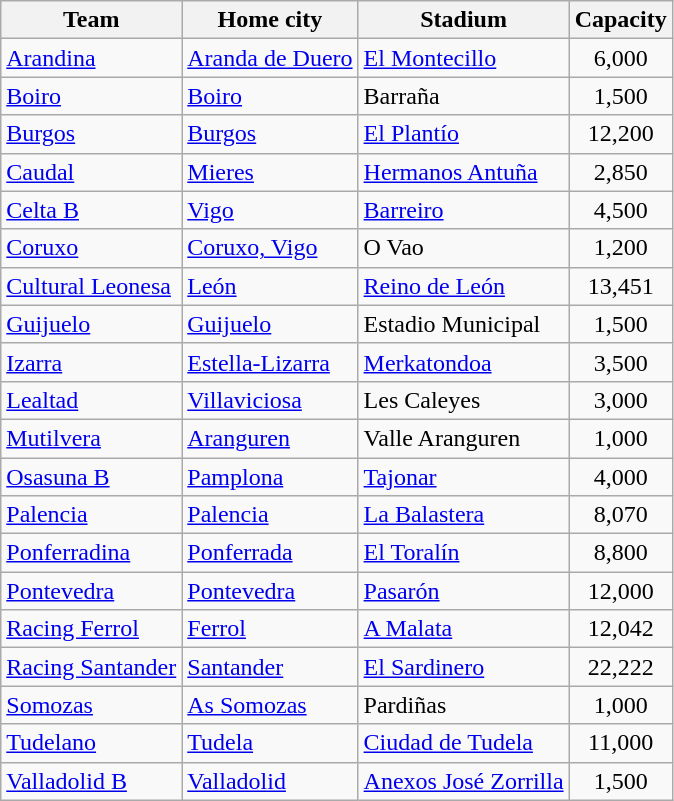<table class="wikitable sortable">
<tr>
<th>Team</th>
<th>Home city</th>
<th>Stadium</th>
<th>Capacity</th>
</tr>
<tr>
<td><a href='#'>Arandina</a></td>
<td><a href='#'>Aranda de Duero</a></td>
<td><a href='#'>El Montecillo</a></td>
<td align=center>6,000</td>
</tr>
<tr>
<td><a href='#'>Boiro</a></td>
<td><a href='#'>Boiro</a></td>
<td>Barraña</td>
<td align=center>1,500</td>
</tr>
<tr>
<td><a href='#'>Burgos</a></td>
<td><a href='#'>Burgos</a></td>
<td><a href='#'>El Plantío</a></td>
<td align=center>12,200</td>
</tr>
<tr>
<td><a href='#'>Caudal</a></td>
<td><a href='#'>Mieres</a></td>
<td><a href='#'>Hermanos Antuña</a></td>
<td align=center>2,850</td>
</tr>
<tr>
<td><a href='#'>Celta B</a></td>
<td><a href='#'>Vigo</a></td>
<td><a href='#'>Barreiro</a></td>
<td align=center>4,500</td>
</tr>
<tr>
<td><a href='#'>Coruxo</a></td>
<td><a href='#'>Coruxo, Vigo</a></td>
<td>O Vao</td>
<td align=center>1,200</td>
</tr>
<tr>
<td><a href='#'>Cultural Leonesa</a></td>
<td><a href='#'>León</a></td>
<td><a href='#'>Reino de León</a></td>
<td align=center>13,451</td>
</tr>
<tr>
<td><a href='#'>Guijuelo</a></td>
<td><a href='#'>Guijuelo</a></td>
<td>Estadio Municipal</td>
<td align=center>1,500</td>
</tr>
<tr>
<td><a href='#'>Izarra</a></td>
<td><a href='#'>Estella-Lizarra</a></td>
<td><a href='#'>Merkatondoa</a></td>
<td align=center>3,500</td>
</tr>
<tr>
<td><a href='#'>Lealtad</a></td>
<td><a href='#'>Villaviciosa</a></td>
<td>Les Caleyes</td>
<td align=center>3,000</td>
</tr>
<tr>
<td><a href='#'>Mutilvera</a></td>
<td><a href='#'>Aranguren</a></td>
<td>Valle Aranguren</td>
<td align=center>1,000</td>
</tr>
<tr>
<td><a href='#'>Osasuna B</a></td>
<td><a href='#'>Pamplona</a></td>
<td><a href='#'>Tajonar</a></td>
<td align=center>4,000</td>
</tr>
<tr>
<td><a href='#'>Palencia</a></td>
<td><a href='#'>Palencia</a></td>
<td><a href='#'>La Balastera</a></td>
<td align=center>8,070</td>
</tr>
<tr>
<td><a href='#'>Ponferradina</a></td>
<td><a href='#'>Ponferrada</a></td>
<td><a href='#'>El Toralín</a></td>
<td align=center>8,800</td>
</tr>
<tr>
<td><a href='#'>Pontevedra</a></td>
<td><a href='#'>Pontevedra</a></td>
<td><a href='#'>Pasarón</a></td>
<td align=center>12,000</td>
</tr>
<tr>
<td><a href='#'>Racing Ferrol</a></td>
<td><a href='#'>Ferrol</a></td>
<td><a href='#'>A Malata</a></td>
<td align=center>12,042</td>
</tr>
<tr>
<td><a href='#'>Racing Santander</a></td>
<td><a href='#'>Santander</a></td>
<td><a href='#'>El Sardinero</a></td>
<td align=center>22,222</td>
</tr>
<tr>
<td><a href='#'>Somozas</a></td>
<td><a href='#'>As Somozas</a></td>
<td>Pardiñas</td>
<td align=center>1,000</td>
</tr>
<tr>
<td><a href='#'>Tudelano</a></td>
<td><a href='#'>Tudela</a></td>
<td><a href='#'>Ciudad de Tudela</a></td>
<td align=center>11,000</td>
</tr>
<tr>
<td><a href='#'>Valladolid B</a></td>
<td><a href='#'>Valladolid</a></td>
<td><a href='#'>Anexos José Zorrilla</a></td>
<td align=center>1,500</td>
</tr>
</table>
